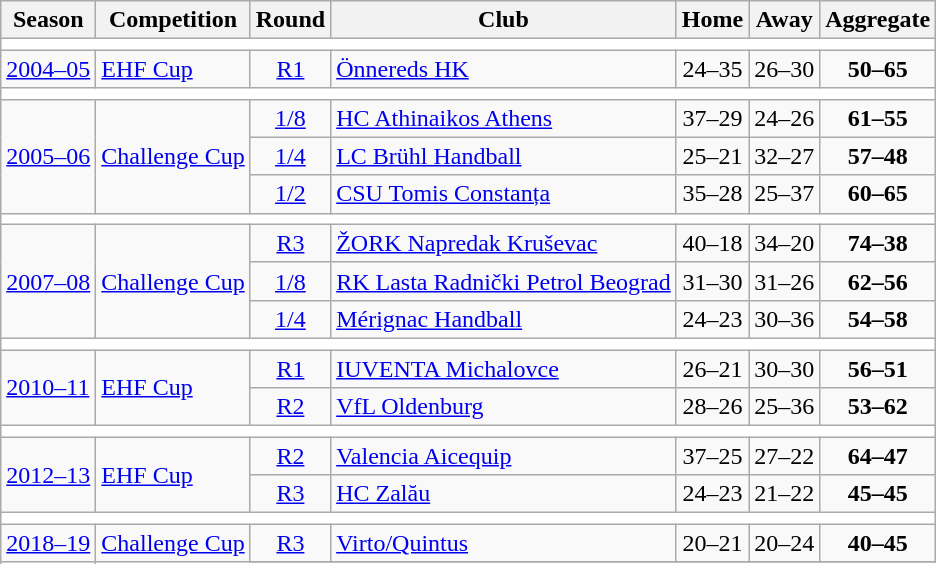<table class="wikitable">
<tr>
<th>Season</th>
<th>Competition</th>
<th>Round</th>
<th>Club</th>
<th>Home</th>
<th>Away</th>
<th>Aggregate</th>
</tr>
<tr>
<td colspan="7" bgcolor=white></td>
</tr>
<tr>
<td><a href='#'>2004–05</a></td>
<td><a href='#'>EHF Cup</a></td>
<td style="text-align:center;"><a href='#'>R1</a></td>
<td> <a href='#'>Önnereds HK</a></td>
<td style="text-align:center;">24–35</td>
<td style="text-align:center;">26–30</td>
<td style="text-align:center;"><strong>50–65</strong></td>
</tr>
<tr>
<td colspan="7" bgcolor=white></td>
</tr>
<tr>
<td rowspan="3"><a href='#'>2005–06</a></td>
<td rowspan="3"><a href='#'>Challenge Cup</a></td>
<td style="text-align:center;"><a href='#'>1/8</a></td>
<td> <a href='#'>HC Athinaikos Athens</a></td>
<td style="text-align:center;">37–29</td>
<td style="text-align:center;">24–26</td>
<td style="text-align:center;"><strong>61–55</strong></td>
</tr>
<tr>
<td style="text-align:center;"><a href='#'>1/4</a></td>
<td> <a href='#'>LC Brühl Handball</a></td>
<td style="text-align:center;">25–21</td>
<td style="text-align:center;">32–27</td>
<td style="text-align:center;"><strong>57–48</strong></td>
</tr>
<tr>
<td style="text-align:center;"><a href='#'>1/2</a></td>
<td> <a href='#'>CSU Tomis Constanța</a></td>
<td style="text-align:center;">35–28</td>
<td style="text-align:center;">25–37</td>
<td style="text-align:center;"><strong>60–65</strong></td>
</tr>
<tr>
<td colspan="7" bgcolor=white></td>
</tr>
<tr>
<td rowspan="3"><a href='#'>2007–08</a></td>
<td rowspan="3"><a href='#'>Challenge Cup</a></td>
<td style="text-align:center;"><a href='#'>R3</a></td>
<td> <a href='#'>ŽORK Napredak Kruševac</a></td>
<td style="text-align:center;">40–18</td>
<td style="text-align:center;">34–20</td>
<td style="text-align:center;"><strong>74–38</strong></td>
</tr>
<tr>
<td style="text-align:center;"><a href='#'>1/8</a></td>
<td> <a href='#'>RK Lasta Radnički Petrol Beograd</a></td>
<td style="text-align:center;">31–30</td>
<td style="text-align:center;">31–26</td>
<td style="text-align:center;"><strong>62–56</strong></td>
</tr>
<tr>
<td style="text-align:center;"><a href='#'>1/4</a></td>
<td> <a href='#'>Mérignac Handball</a></td>
<td style="text-align:center;">24–23</td>
<td style="text-align:center;">30–36</td>
<td style="text-align:center;"><strong>54–58</strong></td>
</tr>
<tr>
<td colspan="7" bgcolor=white></td>
</tr>
<tr>
<td rowspan="2"><a href='#'>2010–11</a></td>
<td rowspan="2"><a href='#'>EHF Cup</a></td>
<td style="text-align:center;"><a href='#'>R1</a></td>
<td> <a href='#'>IUVENTA Michalovce</a></td>
<td style="text-align:center;">26–21</td>
<td style="text-align:center;">30–30</td>
<td style="text-align:center;"><strong>56–51</strong></td>
</tr>
<tr>
<td style="text-align:center;"><a href='#'>R2</a></td>
<td> <a href='#'>VfL Oldenburg</a></td>
<td style="text-align:center;">28–26</td>
<td style="text-align:center;">25–36</td>
<td style="text-align:center;"><strong>53–62</strong></td>
</tr>
<tr>
<td colspan="7" bgcolor=white></td>
</tr>
<tr>
<td rowspan="2"><a href='#'>2012–13</a></td>
<td rowspan="2"><a href='#'>EHF Cup</a></td>
<td style="text-align:center;"><a href='#'>R2</a></td>
<td> <a href='#'>Valencia Aicequip</a></td>
<td style="text-align:center;">37–25</td>
<td style="text-align:center;">27–22</td>
<td style="text-align:center;"><strong>64–47</strong></td>
</tr>
<tr>
<td style="text-align:center;"><a href='#'>R3</a></td>
<td> <a href='#'>HC Zalău</a></td>
<td style="text-align:center;">24–23</td>
<td style="text-align:center;">21–22</td>
<td style="text-align:center;"><strong>45–45</strong></td>
</tr>
<tr>
<td colspan="7" bgcolor=white></td>
</tr>
<tr>
<td rowspan="2"><a href='#'>2018–19</a></td>
<td rowspan="2"><a href='#'>Challenge Cup</a></td>
<td style="text-align:center;"><a href='#'>R3</a></td>
<td> <a href='#'>Virto/Quintus</a></td>
<td style="text-align:center;">20–21</td>
<td style="text-align:center;">20–24</td>
<td style="text-align:center;"><strong>40–45</strong></td>
</tr>
<tr>
</tr>
</table>
